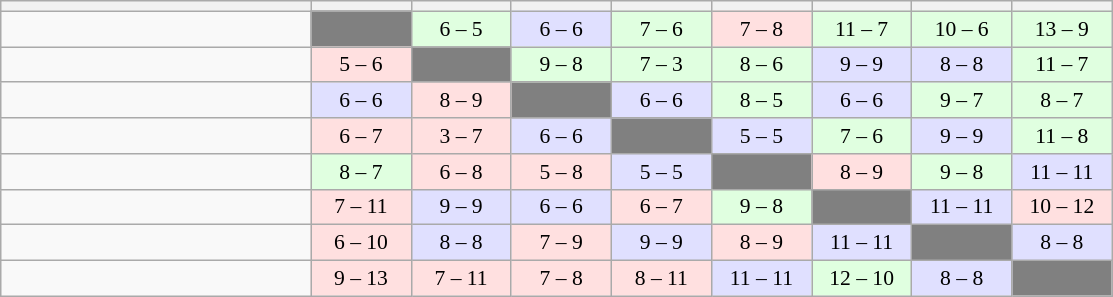<table cellspacing="0" cellpadding="3" style="background-color: #f9f9f9; font-size: 90%; text-align: center"  class="wikitable">
<tr>
<th width=200></th>
<th width=60></th>
<th width=60></th>
<th width=60></th>
<th width=60></th>
<th width=60></th>
<th width=60></th>
<th width=60></th>
<th width=60></th>
</tr>
<tr>
<td align=center><strong></strong></td>
<td bgcolor="#808080"></td>
<td bgcolor="#e0ffe0">6 – 5</td>
<td bgcolor="#e0e0ff">6 – 6</td>
<td bgcolor="#e0ffe0">7 – 6</td>
<td bgcolor="#ffe0e0">7 – 8</td>
<td bgcolor="#e0ffe0">11 – 7</td>
<td bgcolor="#e0ffe0">10 – 6</td>
<td bgcolor="#e0ffe0">13 – 9</td>
</tr>
<tr>
<td align=center><strong></strong></td>
<td bgcolor="#ffe0e0">5 – 6</td>
<td bgcolor="#808080"></td>
<td bgcolor="#e0ffe0">9 – 8</td>
<td bgcolor="#e0ffe0">7 – 3</td>
<td bgcolor="#e0ffe0">8 – 6</td>
<td bgcolor="#e0e0ff">9 – 9</td>
<td bgcolor="#e0e0ff">8 – 8</td>
<td bgcolor="#e0ffe0">11 – 7</td>
</tr>
<tr>
<td align=center><strong></strong></td>
<td bgcolor="#e0e0ff">6 – 6</td>
<td bgcolor="#ffe0e0">8 – 9</td>
<td bgcolor="#808080"></td>
<td bgcolor="#e0e0ff">6 – 6</td>
<td bgcolor="#e0ffe0">8 – 5</td>
<td bgcolor="#e0e0ff">6 – 6</td>
<td bgcolor="#e0ffe0">9 – 7</td>
<td bgcolor="#e0ffe0">8 – 7</td>
</tr>
<tr>
<td align=center><strong></strong></td>
<td bgcolor="#ffe0e0">6 – 7</td>
<td bgcolor="#ffe0e0">3 – 7</td>
<td bgcolor="#e0e0ff">6 – 6</td>
<td bgcolor="#808080"></td>
<td bgcolor="#e0e0ff">5 – 5</td>
<td bgcolor="#e0ffe0">7 – 6</td>
<td bgcolor="#e0e0ff">9 – 9</td>
<td bgcolor="#e0ffe0">11 – 8</td>
</tr>
<tr>
<td align=center><strong></strong></td>
<td bgcolor="#e0ffe0">8 – 7</td>
<td bgcolor="#ffe0e0">6 – 8</td>
<td bgcolor="#ffe0e0">5 – 8</td>
<td bgcolor="#e0e0ff">5 – 5</td>
<td bgcolor="#808080"></td>
<td bgcolor="#ffe0e0">8 – 9</td>
<td bgcolor="#e0ffe0">9 – 8</td>
<td bgcolor="#e0e0ff">11 – 11</td>
</tr>
<tr>
<td align=center><strong></strong></td>
<td bgcolor="#ffe0e0">7 – 11</td>
<td bgcolor="#e0e0ff">9 – 9</td>
<td bgcolor="#e0e0ff">6 – 6</td>
<td bgcolor="#ffe0e0">6 – 7</td>
<td bgcolor="#e0ffe0">9 – 8</td>
<td bgcolor="#808080"></td>
<td bgcolor="#e0e0ff">11 – 11</td>
<td bgcolor="#ffe0e0">10 – 12</td>
</tr>
<tr>
<td align=center><strong></strong></td>
<td bgcolor="#ffe0e0">6 – 10</td>
<td bgcolor="#e0e0ff">8 – 8</td>
<td bgcolor="#ffe0e0">7 – 9</td>
<td bgcolor="#e0e0ff">9 – 9</td>
<td bgcolor="#ffe0e0">8 – 9</td>
<td bgcolor="#e0e0ff">11 – 11</td>
<td bgcolor="#808080"></td>
<td bgcolor="#e0e0ff">8 – 8</td>
</tr>
<tr>
<td align=center><strong></strong></td>
<td bgcolor="#ffe0e0">9 – 13</td>
<td bgcolor="#ffe0e0">7 – 11</td>
<td bgcolor="#ffe0e0">7 – 8</td>
<td bgcolor="#ffe0e0">8 – 11</td>
<td bgcolor="#e0e0ff">11 – 11</td>
<td bgcolor="#e0ffe0">12 – 10</td>
<td bgcolor="#e0e0ff">8 – 8</td>
<td bgcolor="#808080"></td>
</tr>
</table>
